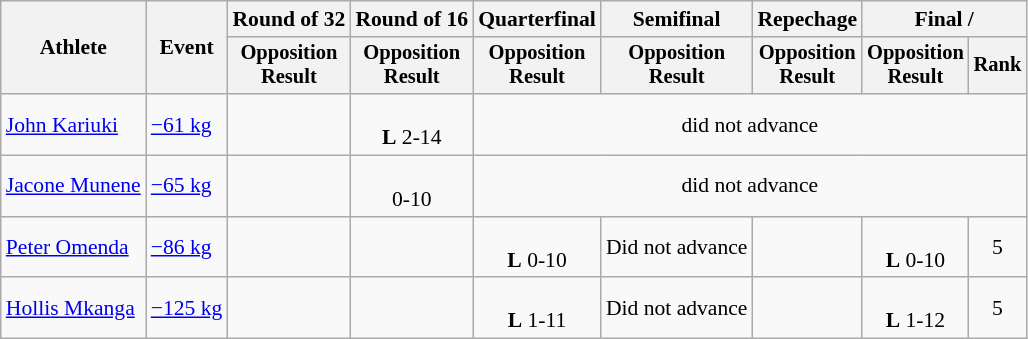<table class="wikitable" style="font-size:90%">
<tr>
<th rowspan=2>Athlete</th>
<th rowspan=2>Event</th>
<th>Round of 32</th>
<th>Round of 16</th>
<th>Quarterfinal</th>
<th>Semifinal</th>
<th>Repechage</th>
<th colspan=2>Final / </th>
</tr>
<tr style="font-size: 95%">
<th>Opposition<br>Result</th>
<th>Opposition<br>Result</th>
<th>Opposition<br>Result</th>
<th>Opposition<br>Result</th>
<th>Opposition<br>Result</th>
<th>Opposition<br>Result</th>
<th>Rank</th>
</tr>
<tr align=center>
<td align=left><a href='#'>John Kariuki</a></td>
<td align=left><a href='#'>−61 kg</a></td>
<td></td>
<td><br><strong>L</strong> 2-14</td>
<td colspan=5>did not advance</td>
</tr>
<tr align=center>
<td align=left><a href='#'>Jacone Munene</a></td>
<td align=left><a href='#'>−65 kg</a></td>
<td></td>
<td><br>0-10</td>
<td colspan=5>did not advance</td>
</tr>
<tr align=center>
<td align=left><a href='#'>Peter Omenda</a></td>
<td align=left><a href='#'>−86 kg</a></td>
<td></td>
<td></td>
<td><br><strong>L</strong> 0-10</td>
<td>Did not advance</td>
<td></td>
<td><br><strong>L</strong> 0-10</td>
<td>5</td>
</tr>
<tr align=center>
<td align=left><a href='#'>Hollis Mkanga</a></td>
<td align=left><a href='#'>−125 kg</a></td>
<td></td>
<td></td>
<td><br><strong>L</strong> 1-11</td>
<td>Did not advance</td>
<td></td>
<td><br><strong>L</strong> 1-12</td>
<td>5</td>
</tr>
</table>
